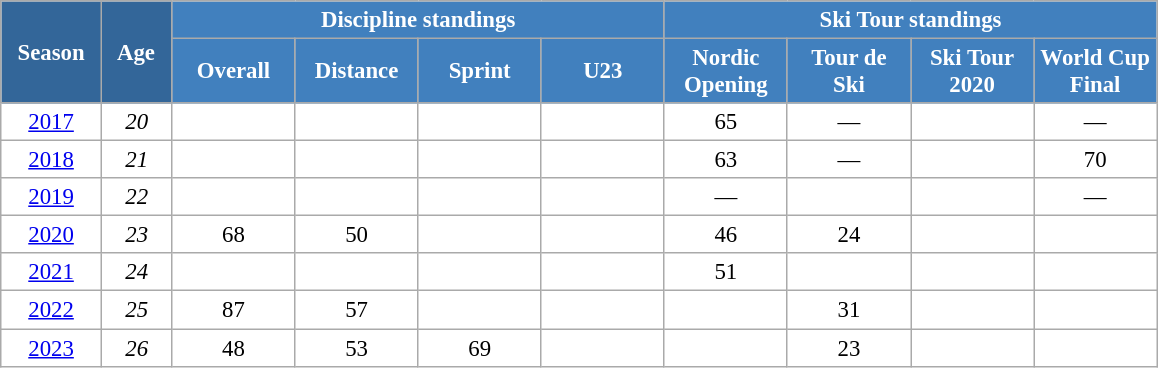<table class="wikitable" style="font-size:95%; text-align:center; border:grey solid 1px; border-collapse:collapse; background:#ffffff;">
<tr>
<th style="background-color:#369; color:white; width:60px;" rowspan="2"> Season </th>
<th style="background-color:#369; color:white; width:40px;" rowspan="2"> Age </th>
<th style="background-color:#4180be; color:white;" colspan="4">Discipline standings</th>
<th style="background-color:#4180be; color:white;" colspan="5">Ski Tour standings</th>
</tr>
<tr>
<th style="background-color:#4180be; color:white; width:75px;">Overall</th>
<th style="background-color:#4180be; color:white; width:75px;">Distance</th>
<th style="background-color:#4180be; color:white; width:75px;">Sprint</th>
<th style="background-color:#4180be; color:white; width:75px;">U23</th>
<th style="background-color:#4180be; color:white; width:75px;">Nordic<br>Opening</th>
<th style="background-color:#4180be; color:white; width:75px;">Tour de<br>Ski</th>
<th style="background-color:#4180be; color:white; width:75px;">Ski Tour<br>2020</th>
<th style="background-color:#4180be; color:white; width:75px;">World Cup<br>Final</th>
</tr>
<tr>
<td><a href='#'>2017</a></td>
<td><em>20</em></td>
<td></td>
<td></td>
<td></td>
<td></td>
<td>65</td>
<td>—</td>
<td></td>
<td>—</td>
</tr>
<tr>
<td><a href='#'>2018</a></td>
<td><em>21</em></td>
<td></td>
<td></td>
<td></td>
<td></td>
<td>63</td>
<td>—</td>
<td></td>
<td>70</td>
</tr>
<tr>
<td><a href='#'>2019</a></td>
<td><em>22</em></td>
<td></td>
<td></td>
<td></td>
<td></td>
<td>—</td>
<td></td>
<td></td>
<td>—</td>
</tr>
<tr>
<td><a href='#'>2020</a></td>
<td><em>23</em></td>
<td>68</td>
<td>50</td>
<td></td>
<td></td>
<td>46</td>
<td>24</td>
<td></td>
<td></td>
</tr>
<tr>
<td><a href='#'>2021</a></td>
<td><em>24</em></td>
<td></td>
<td></td>
<td></td>
<td></td>
<td>51</td>
<td></td>
<td></td>
<td></td>
</tr>
<tr>
<td><a href='#'>2022</a></td>
<td><em>25</em></td>
<td>87</td>
<td>57</td>
<td></td>
<td></td>
<td></td>
<td>31</td>
<td></td>
<td></td>
</tr>
<tr>
<td><a href='#'>2023</a></td>
<td><em>26</em></td>
<td>48</td>
<td>53</td>
<td>69</td>
<td></td>
<td></td>
<td>23</td>
<td></td>
<td></td>
</tr>
</table>
